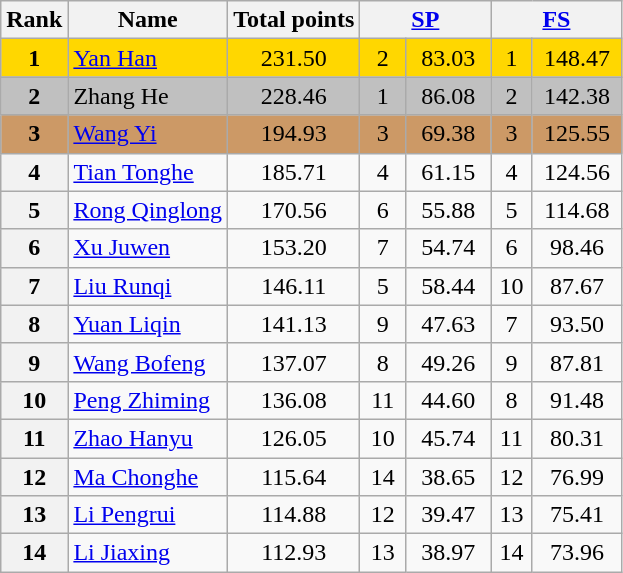<table class="wikitable sortable">
<tr>
<th>Rank</th>
<th>Name</th>
<th>Total points</th>
<th colspan="2" width="80px" align="center"><a href='#'>SP</a></th>
<th colspan="2" width="80px" align="center"><a href='#'>FS</a></th>
</tr>
<tr bgcolor="gold">
<td align="center" bgcolor="gold"><strong>1</strong></td>
<td><a href='#'>Yan Han</a></td>
<td align="center">231.50</td>
<td align="center">2</td>
<td align="center">83.03</td>
<td align="center">1</td>
<td align="center">148.47</td>
</tr>
<tr bgcolor="silver">
<td align="center" bgcolor="silver"><strong>2</strong></td>
<td>Zhang He</td>
<td align="center">228.46</td>
<td align="center">1</td>
<td align="center">86.08</td>
<td align="center">2</td>
<td align="center">142.38</td>
</tr>
<tr bgcolor="cc9966">
<td align="center" bgcolor="cc9966"><strong>3</strong></td>
<td><a href='#'>Wang Yi</a></td>
<td align="center">194.93</td>
<td align="center">3</td>
<td align="center">69.38</td>
<td align="center">3</td>
<td align="center">125.55</td>
</tr>
<tr>
<th>4</th>
<td><a href='#'>Tian Tonghe</a></td>
<td align="center">185.71</td>
<td align="center">4</td>
<td align="center">61.15</td>
<td align="center">4</td>
<td align="center">124.56</td>
</tr>
<tr>
<th>5</th>
<td><a href='#'>Rong Qinglong</a></td>
<td align="center">170.56</td>
<td align="center">6</td>
<td align="center">55.88</td>
<td align="center">5</td>
<td align="center">114.68</td>
</tr>
<tr>
<th>6</th>
<td><a href='#'>Xu Juwen</a></td>
<td align="center">153.20</td>
<td align="center">7</td>
<td align="center">54.74</td>
<td align="center">6</td>
<td align="center">98.46</td>
</tr>
<tr>
<th>7</th>
<td><a href='#'>Liu Runqi</a></td>
<td align="center">146.11</td>
<td align="center">5</td>
<td align="center">58.44</td>
<td align="center">10</td>
<td align="center">87.67</td>
</tr>
<tr>
<th>8</th>
<td><a href='#'>Yuan Liqin</a></td>
<td align="center">141.13</td>
<td align="center">9</td>
<td align="center">47.63</td>
<td align="center">7</td>
<td align="center">93.50</td>
</tr>
<tr>
<th>9</th>
<td><a href='#'>Wang Bofeng</a></td>
<td align="center">137.07</td>
<td align="center">8</td>
<td align="center">49.26</td>
<td align="center">9</td>
<td align="center">87.81</td>
</tr>
<tr>
<th>10</th>
<td><a href='#'>Peng Zhiming</a></td>
<td align="center">136.08</td>
<td align="center">11</td>
<td align="center">44.60</td>
<td align="center">8</td>
<td align="center">91.48</td>
</tr>
<tr>
<th>11</th>
<td><a href='#'>Zhao Hanyu</a></td>
<td align="center">126.05</td>
<td align="center">10</td>
<td align="center">45.74</td>
<td align="center">11</td>
<td align="center">80.31</td>
</tr>
<tr>
<th>12</th>
<td><a href='#'>Ma Chonghe</a></td>
<td align="center">115.64</td>
<td align="center">14</td>
<td align="center">38.65</td>
<td align="center">12</td>
<td align="center">76.99</td>
</tr>
<tr>
<th>13</th>
<td><a href='#'>Li Pengrui</a></td>
<td align="center">114.88</td>
<td align="center">12</td>
<td align="center">39.47</td>
<td align="center">13</td>
<td align="center">75.41</td>
</tr>
<tr>
<th>14</th>
<td><a href='#'>Li Jiaxing</a></td>
<td align="center">112.93</td>
<td align="center">13</td>
<td align="center">38.97</td>
<td align="center">14</td>
<td align="center">73.96</td>
</tr>
</table>
